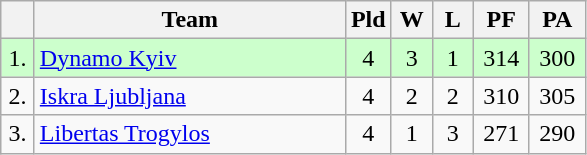<table class=wikitable style="text-align:center">
<tr>
<th width=15></th>
<th width=200>Team</th>
<th width=20>Pld</th>
<th width=20>W</th>
<th width=20>L</th>
<th width=30>PF</th>
<th width=30>PA</th>
</tr>
<tr style="background: #ccffcc;">
<td>1.</td>
<td align=left> <a href='#'>Dynamo Kyiv</a></td>
<td>4</td>
<td>3</td>
<td>1</td>
<td>314</td>
<td>300</td>
</tr>
<tr>
<td>2.</td>
<td align=left> <a href='#'>Iskra Ljubljana</a></td>
<td>4</td>
<td>2</td>
<td>2</td>
<td>310</td>
<td>305</td>
</tr>
<tr>
<td>3.</td>
<td align=left> <a href='#'>Libertas Trogylos</a></td>
<td>4</td>
<td>1</td>
<td>3</td>
<td>271</td>
<td>290</td>
</tr>
</table>
